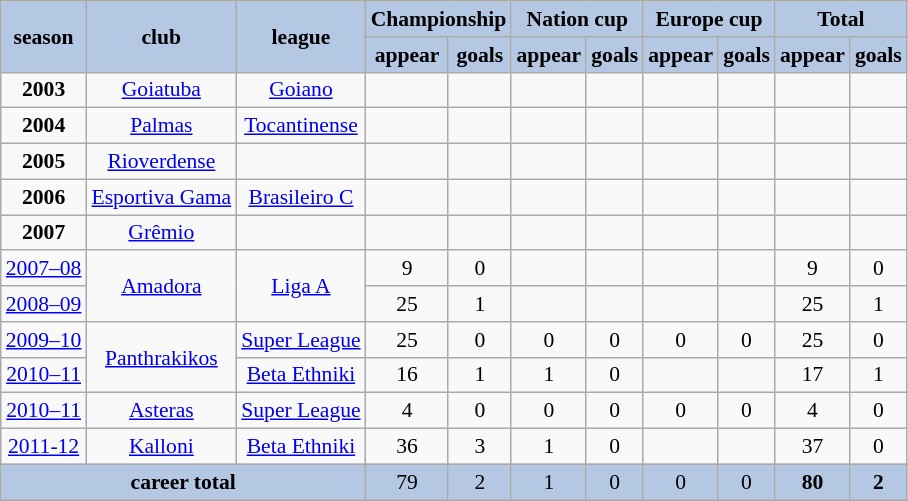<table class="wikitable" style="text-align:center; font-size:90%">
<tr bgcolor=#b4c8e4>
<td rowspan=2><strong>season</strong></td>
<td rowspan=2><strong>club</strong></td>
<td rowspan=2><strong>league</strong></td>
<td colspan=2><strong>Championship</strong></td>
<td colspan=2><strong>Nation cup</strong></td>
<td colspan=2><strong>Europe cup</strong></td>
<td colspan=2><strong>Total</strong></td>
</tr>
<tr bgcolor=#b4c8e4>
<td><strong>appear</strong></td>
<td><strong>goals</strong></td>
<td><strong>appear</strong></td>
<td><strong>goals</strong></td>
<td><strong>appear</strong></td>
<td><strong>goals</strong></td>
<td><strong>appear</strong></td>
<td><strong>goals</strong></td>
</tr>
<tr>
<td><strong>2003</strong></td>
<td rowspan=1><a href='#'>Goiatuba</a></td>
<td rowspan=1><a href='#'>Goiano</a></td>
<td></td>
<td></td>
<td></td>
<td></td>
<td></td>
<td></td>
<td></td>
<td></td>
</tr>
<tr>
<td><strong>2004</strong></td>
<td rowspan=1><a href='#'>Palmas</a></td>
<td rowspan=1><a href='#'>Tocantinense</a></td>
<td></td>
<td></td>
<td></td>
<td></td>
<td></td>
<td></td>
<td></td>
<td></td>
</tr>
<tr>
<td><strong>2005</strong></td>
<td rowspan=1><a href='#'>Rioverdense</a></td>
<td rowspan=1></td>
<td></td>
<td></td>
<td></td>
<td></td>
<td></td>
<td></td>
<td></td>
<td></td>
</tr>
<tr>
<td><strong>2006</strong></td>
<td rowspan=1><a href='#'>Esportiva Gama</a></td>
<td rowspan=1><a href='#'>Brasileiro C</a></td>
<td></td>
<td></td>
<td></td>
<td></td>
<td></td>
<td></td>
<td></td>
<td></td>
</tr>
<tr>
<td><strong>2007</strong></td>
<td rowspan=1><a href='#'>Grêmio</a></td>
<td rowspan=1></td>
<td></td>
<td></td>
<td></td>
<td></td>
<td></td>
<td></td>
<td></td>
<td></td>
</tr>
<tr>
<td><a href='#'>2007–08</a></td>
<td rowspan=2><a href='#'>Amadora</a></td>
<td rowspan=2><a href='#'>Liga A</a></td>
<td>9</td>
<td>0</td>
<td></td>
<td></td>
<td></td>
<td></td>
<td>9</td>
<td>0</td>
</tr>
<tr>
<td><a href='#'>2008–09</a></td>
<td>25</td>
<td>1</td>
<td></td>
<td></td>
<td></td>
<td></td>
<td>25</td>
<td>1</td>
</tr>
<tr>
<td><a href='#'>2009–10</a></td>
<td rowspan=2><a href='#'>Panthrakikos</a></td>
<td rowspan=1><a href='#'>Super League</a></td>
<td>25</td>
<td>0</td>
<td>0</td>
<td>0</td>
<td>0</td>
<td>0</td>
<td>25</td>
<td>0</td>
</tr>
<tr>
<td><a href='#'>2010–11</a></td>
<td rowspan=1><a href='#'>Beta Ethniki</a></td>
<td>16</td>
<td>1</td>
<td>1</td>
<td>0</td>
<td></td>
<td></td>
<td>17</td>
<td>1</td>
</tr>
<tr>
<td><a href='#'>2010–11</a></td>
<td rowspan=1><a href='#'>Asteras</a></td>
<td rowspan=1><a href='#'>Super League</a></td>
<td>4</td>
<td>0</td>
<td>0</td>
<td>0</td>
<td>0</td>
<td>0</td>
<td>4</td>
<td>0</td>
</tr>
<tr>
<td><a href='#'>2011-12</a></td>
<td rowspan=1><a href='#'>Kalloni</a></td>
<td rowspan=1><a href='#'>Beta Ethniki</a></td>
<td>36</td>
<td>3</td>
<td>1</td>
<td>0</td>
<td></td>
<td></td>
<td>37</td>
<td>0</td>
</tr>
<tr bgcolor=#b4c8e4>
<td colspan=3><strong>career total</strong></td>
<td>79</td>
<td>2</td>
<td>1</td>
<td>0</td>
<td>0</td>
<td>0</td>
<td><strong>80</strong></td>
<td><strong>2</strong></td>
</tr>
<tr>
</tr>
</table>
